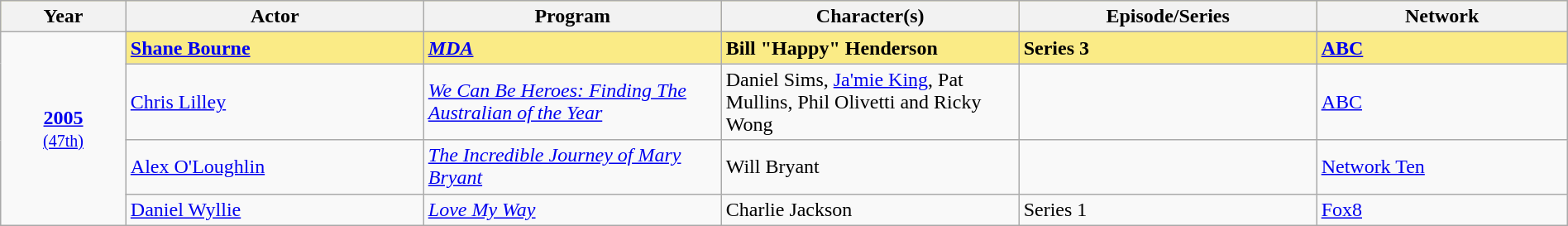<table class="wikitable" style="width:100%">
<tr style="background:#faeb86;">
<th style="width:8%;">Year</th>
<th style="width:19%;">Actor</th>
<th style="width:19%;">Program</th>
<th style="width:19%;">Character(s)</th>
<th style="width:19%;">Episode/Series</th>
<th style="width:19%;">Network</th>
</tr>
<tr>
<td rowspan=5 style="text-align:center"><strong><a href='#'>2005</a></strong><br><small><a href='#'>(47th)</a></small></td>
</tr>
<tr style="background:#FAEB86;">
<td><strong><a href='#'>Shane Bourne</a></strong></td>
<td><strong><em><a href='#'>MDA</a></em></strong></td>
<td><strong>Bill "Happy" Henderson</strong></td>
<td><strong>Series 3</strong></td>
<td><strong><a href='#'>ABC</a></strong></td>
</tr>
<tr>
<td><a href='#'>Chris Lilley</a></td>
<td><em><a href='#'>We Can Be Heroes: Finding The Australian of the Year</a></em></td>
<td>Daniel Sims, <a href='#'>Ja'mie King</a>, Pat Mullins, Phil Olivetti and Ricky Wong</td>
<td></td>
<td><a href='#'>ABC</a></td>
</tr>
<tr>
<td><a href='#'>Alex O'Loughlin</a></td>
<td><em><a href='#'>The Incredible Journey of Mary Bryant</a></em></td>
<td>Will Bryant</td>
<td></td>
<td><a href='#'>Network Ten</a></td>
</tr>
<tr>
<td><a href='#'>Daniel Wyllie</a></td>
<td><em><a href='#'>Love My Way</a></em></td>
<td>Charlie Jackson</td>
<td>Series 1</td>
<td><a href='#'>Fox8</a></td>
</tr>
</table>
